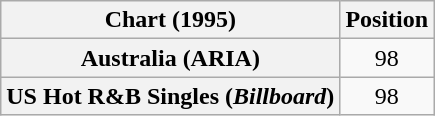<table class="wikitable sortable plainrowheaders" style="text-align:center">
<tr>
<th>Chart (1995)</th>
<th>Position</th>
</tr>
<tr>
<th scope="row">Australia (ARIA)</th>
<td>98</td>
</tr>
<tr>
<th scope="row">US Hot R&B Singles (<em>Billboard</em>)</th>
<td>98</td>
</tr>
</table>
